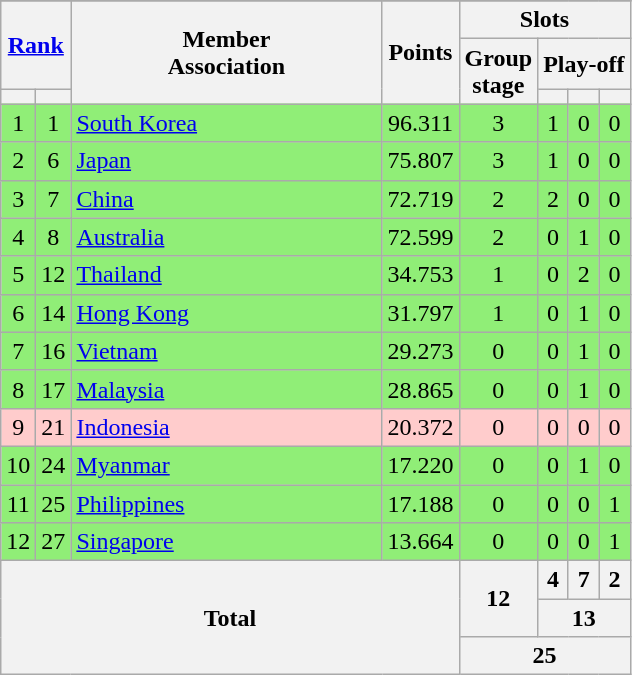<table class="wikitable" style="text-align:center">
<tr>
</tr>
<tr>
<th colspan=2 rowspan=2><a href='#'>Rank</a></th>
<th rowspan=3 width=200>Member<br>Association</th>
<th rowspan=3>Points</th>
<th colspan=4>Slots</th>
</tr>
<tr>
<th rowspan=2>Group<br>stage</th>
<th colspan=3>Play-off</th>
</tr>
<tr>
<th></th>
<th></th>
<th></th>
<th></th>
<th></th>
</tr>
<tr bgcolor=#90ee77>
<td>1</td>
<td>1</td>
<td align=left> <a href='#'>South Korea</a></td>
<td>96.311</td>
<td>3</td>
<td>1</td>
<td>0</td>
<td>0</td>
</tr>
<tr bgcolor=#90ee77>
<td>2</td>
<td>6</td>
<td align=left> <a href='#'>Japan</a></td>
<td>75.807</td>
<td>3</td>
<td>1</td>
<td>0</td>
<td>0</td>
</tr>
<tr bgcolor=#90ee77>
<td>3</td>
<td>7</td>
<td align=left> <a href='#'>China</a></td>
<td>72.719</td>
<td>2</td>
<td>2</td>
<td>0</td>
<td>0</td>
</tr>
<tr bgcolor=#90ee77>
<td>4</td>
<td>8</td>
<td align=left> <a href='#'>Australia</a></td>
<td>72.599</td>
<td>2</td>
<td>0</td>
<td>1</td>
<td>0</td>
</tr>
<tr bgcolor=#90ee77>
<td>5</td>
<td>12</td>
<td align=left> <a href='#'>Thailand</a></td>
<td>34.753</td>
<td>1</td>
<td>0</td>
<td>2</td>
<td>0</td>
</tr>
<tr bgcolor=#90ee77>
<td>6</td>
<td>14</td>
<td align=left> <a href='#'>Hong Kong</a></td>
<td>31.797</td>
<td>1</td>
<td>0</td>
<td>1</td>
<td>0</td>
</tr>
<tr bgcolor=#90ee77>
<td>7</td>
<td>16</td>
<td align=left> <a href='#'>Vietnam</a></td>
<td>29.273</td>
<td>0</td>
<td>0</td>
<td>1</td>
<td>0</td>
</tr>
<tr bgcolor=#90ee77>
<td>8</td>
<td>17</td>
<td align=left> <a href='#'>Malaysia</a></td>
<td>28.865</td>
<td>0</td>
<td>0</td>
<td>1</td>
<td>0</td>
</tr>
<tr bgcolor=#ffcccc>
<td>9</td>
<td>21</td>
<td align=left> <a href='#'>Indonesia</a></td>
<td>20.372</td>
<td>0</td>
<td>0</td>
<td>0</td>
<td>0</td>
</tr>
<tr bgcolor=#90ee77>
<td>10</td>
<td>24</td>
<td align=left> <a href='#'>Myanmar</a></td>
<td>17.220</td>
<td>0</td>
<td>0</td>
<td>1</td>
<td>0</td>
</tr>
<tr bgcolor=#90ee77>
<td>11</td>
<td>25</td>
<td align=left> <a href='#'>Philippines</a></td>
<td>17.188</td>
<td>0</td>
<td>0</td>
<td>0</td>
<td>1</td>
</tr>
<tr bgcolor=#90ee77>
<td>12</td>
<td>27</td>
<td align=left> <a href='#'>Singapore</a></td>
<td>13.664</td>
<td>0</td>
<td>0</td>
<td>0</td>
<td>1</td>
</tr>
<tr>
<th colspan=4 rowspan=3>Total</th>
<th rowspan=2>12</th>
<th>4</th>
<th>7</th>
<th>2</th>
</tr>
<tr>
<th colspan=3>13</th>
</tr>
<tr>
<th colspan=4>25</th>
</tr>
</table>
